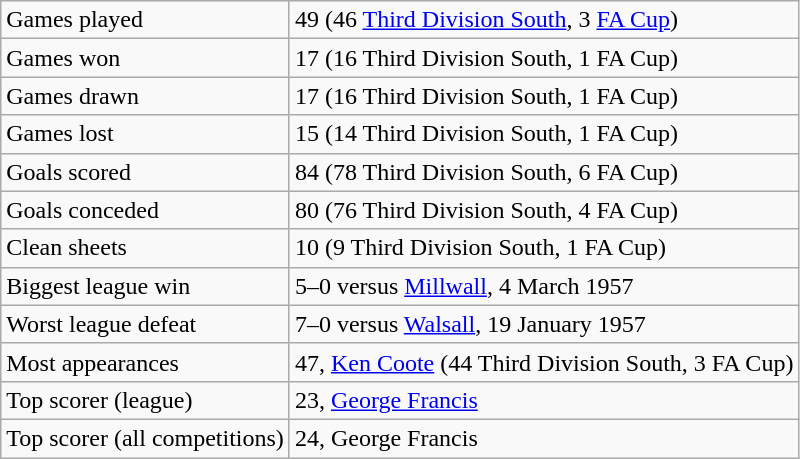<table class="wikitable">
<tr>
<td>Games played</td>
<td>49 (46 <a href='#'>Third Division South</a>, 3 <a href='#'>FA Cup</a>)</td>
</tr>
<tr>
<td>Games won</td>
<td>17 (16 Third Division South, 1 FA Cup)</td>
</tr>
<tr>
<td>Games drawn</td>
<td>17 (16 Third Division South, 1 FA Cup)</td>
</tr>
<tr>
<td>Games lost</td>
<td>15 (14 Third Division South, 1 FA Cup)</td>
</tr>
<tr>
<td>Goals scored</td>
<td>84 (78 Third Division South, 6 FA Cup)</td>
</tr>
<tr>
<td>Goals conceded</td>
<td>80 (76 Third Division South, 4 FA Cup)</td>
</tr>
<tr>
<td>Clean sheets</td>
<td>10 (9 Third Division South, 1 FA Cup)</td>
</tr>
<tr>
<td>Biggest league win</td>
<td>5–0 versus <a href='#'>Millwall</a>, 4 March 1957</td>
</tr>
<tr>
<td>Worst league defeat</td>
<td>7–0 versus <a href='#'>Walsall</a>, 19 January 1957</td>
</tr>
<tr>
<td>Most appearances</td>
<td>47, <a href='#'>Ken Coote</a> (44 Third Division South, 3 FA Cup)</td>
</tr>
<tr>
<td>Top scorer (league)</td>
<td>23, <a href='#'>George Francis</a></td>
</tr>
<tr>
<td>Top scorer (all competitions)</td>
<td>24, George Francis</td>
</tr>
</table>
